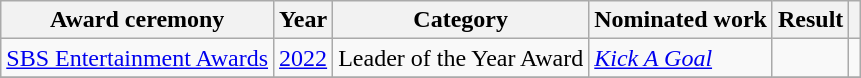<table class="wikitable plainrowheaders sortable">
<tr>
<th scope="col">Award ceremony</th>
<th scope="col">Year</th>
<th scope="col">Category</th>
<th scope="col">Nominated work</th>
<th scope="col">Result</th>
<th scope="col" class="unsortable"></th>
</tr>
<tr>
<td rowspan="1"><a href='#'>SBS Entertainment Awards</a></td>
<td style="text-align:center" rowspan="1"><a href='#'>2022</a></td>
<td>Leader of the Year Award</td>
<td rowspan="1"><em><a href='#'>Kick A Goal</a></em></td>
<td></td>
<td style="text-align:center" rowspan="1"></td>
</tr>
<tr>
</tr>
</table>
